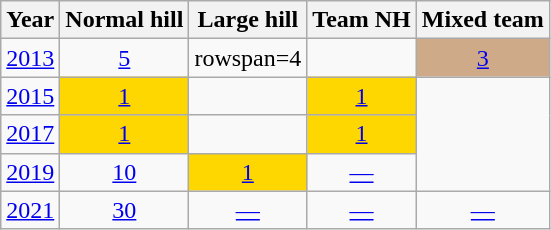<table class="wikitable" "text-align:center;">
<tr>
<th>Year</th>
<th>Normal hill</th>
<th>Large hill</th>
<th>Team NH</th>
<th>Mixed team</th>
</tr>
<tr align=center>
<td><a href='#'>2013</a></td>
<td><a href='#'>5</a></td>
<td>rowspan=4 </td>
<td></td>
<td bgcolor=cfaa88><a href='#'>3</a></td>
</tr>
<tr align=center>
<td><a href='#'>2015</a></td>
<td bgcolor=gold><a href='#'>1</a></td>
<td></td>
<td bgcolor=gold><a href='#'>1</a></td>
</tr>
<tr align=center>
<td><a href='#'>2017</a></td>
<td bgcolor=gold><a href='#'>1</a></td>
<td></td>
<td bgcolor=gold><a href='#'>1</a></td>
</tr>
<tr align=center>
<td><a href='#'>2019</a></td>
<td><a href='#'>10</a></td>
<td bgcolor=gold><a href='#'>1</a></td>
<td><a href='#'>—</a></td>
</tr>
<tr align=center>
<td><a href='#'>2021</a></td>
<td><a href='#'>30</a></td>
<td><a href='#'>—</a></td>
<td><a href='#'>—</a></td>
<td><a href='#'>—</a></td>
</tr>
</table>
